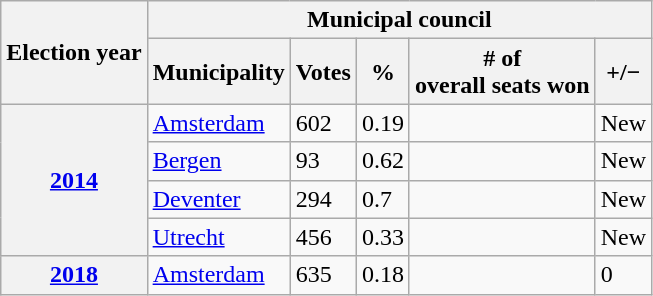<table class="wikitable">
<tr>
<th rowspan="2">Election year</th>
<th colspan="5">Municipal council</th>
</tr>
<tr>
<th>Municipality</th>
<th>Votes</th>
<th>%</th>
<th># of <br> overall seats won</th>
<th>+/−</th>
</tr>
<tr>
<th rowspan="4"><a href='#'>2014</a></th>
<td><a href='#'>Amsterdam</a></td>
<td>602</td>
<td>0.19</td>
<td></td>
<td>New</td>
</tr>
<tr>
<td><a href='#'>Bergen</a></td>
<td>93</td>
<td>0.62</td>
<td></td>
<td>New</td>
</tr>
<tr>
<td><a href='#'>Deventer</a></td>
<td>294</td>
<td>0.7</td>
<td></td>
<td>New</td>
</tr>
<tr>
<td><a href='#'>Utrecht</a></td>
<td>456</td>
<td>0.33</td>
<td></td>
<td>New</td>
</tr>
<tr>
<th><a href='#'>2018</a></th>
<td><a href='#'>Amsterdam</a></td>
<td>635</td>
<td>0.18</td>
<td></td>
<td> 0</td>
</tr>
</table>
